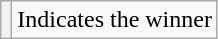<table class="wikitable">
<tr>
<th scope="row" style="text-align:center;" style="background:#FAEB86; height:20px; width:20px"></th>
<td>Indicates the winner</td>
</tr>
</table>
